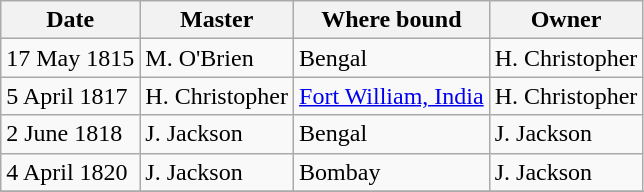<table class="sortable wikitable">
<tr>
<th>Date</th>
<th>Master</th>
<th>Where bound</th>
<th>Owner</th>
</tr>
<tr>
<td>17 May 1815</td>
<td>M. O'Brien</td>
<td>Bengal</td>
<td>H. Christopher</td>
</tr>
<tr>
<td>5 April 1817</td>
<td>H. Christopher</td>
<td><a href='#'>Fort William, India</a></td>
<td>H. Christopher</td>
</tr>
<tr>
<td>2 June 1818</td>
<td>J. Jackson</td>
<td>Bengal</td>
<td>J. Jackson</td>
</tr>
<tr>
<td>4 April 1820</td>
<td>J. Jackson</td>
<td>Bombay</td>
<td>J. Jackson</td>
</tr>
<tr>
</tr>
</table>
